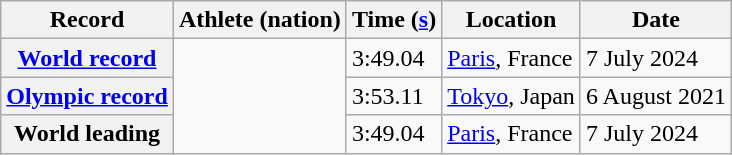<table class="wikitable">
<tr>
<th scope="col">Record</th>
<th scope="col">Athlete (nation)</th>
<th scope="col">Time (<a href='#'>s</a>)</th>
<th scope="col">Location</th>
<th scope="col">Date</th>
</tr>
<tr>
<th scope="row"><a href='#'>World record</a></th>
<td rowspan="3"></td>
<td>3:49.04</td>
<td><a href='#'>Paris</a>, France</td>
<td>7 July 2024</td>
</tr>
<tr>
<th scope="row"><a href='#'>Olympic record</a></th>
<td>3:53.11</td>
<td><a href='#'>Tokyo</a>, Japan</td>
<td>6 August 2021</td>
</tr>
<tr>
<th scope="row">World leading</th>
<td>3:49.04</td>
<td><a href='#'>Paris</a>, France</td>
<td>7 July 2024</td>
</tr>
</table>
